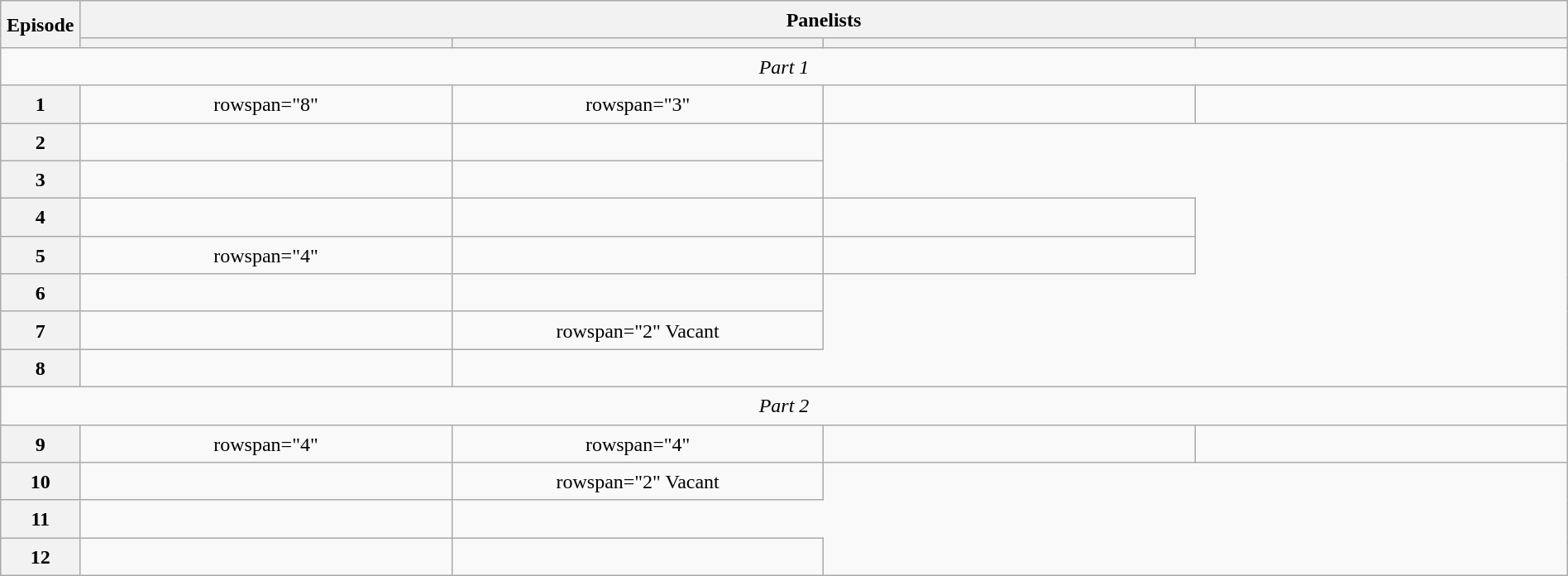<table class="wikitable plainrowheaders mw-collapsible" style="text-align:center; line-height:23px; width:100%;">
<tr>
<th rowspan=2 width=01%>Episode</th>
<th colspan=6>Panelists</th>
</tr>
<tr>
<th width="20%"></th>
<th width="20%"></th>
<th width="20%"></th>
<th width="20%"></th>
</tr>
<tr>
<td colspan="5"><em>Part 1</em></td>
</tr>
<tr>
<th>1</th>
<td>rowspan="8" </td>
<td>rowspan="3" </td>
<td></td>
<td></td>
</tr>
<tr>
<th>2</th>
<td></td>
<td></td>
</tr>
<tr>
<th>3</th>
<td></td>
<td></td>
</tr>
<tr>
<th>4</th>
<td></td>
<td></td>
<td></td>
</tr>
<tr>
<th>5</th>
<td>rowspan="4" </td>
<td></td>
<td></td>
</tr>
<tr>
<th>6</th>
<td></td>
<td></td>
</tr>
<tr>
<th>7</th>
<td></td>
<td>rowspan="2"  Vacant</td>
</tr>
<tr>
<th>8</th>
<td></td>
</tr>
<tr>
<td colspan="5"><em>Part 2</em></td>
</tr>
<tr>
<th>9</th>
<td>rowspan="4" </td>
<td>rowspan="4" </td>
<td></td>
<td></td>
</tr>
<tr>
<th>10</th>
<td></td>
<td>rowspan="2"  Vacant</td>
</tr>
<tr>
<th>11</th>
<td></td>
</tr>
<tr>
<th>12</th>
<td></td>
<td></td>
</tr>
</table>
